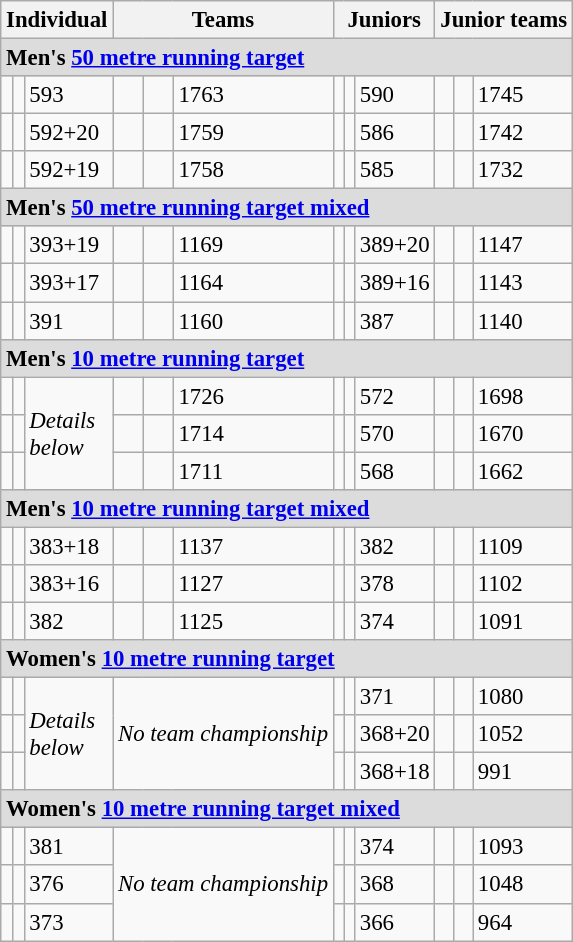<table class=wikitable style="font-size: 95%">
<tr>
<th colspan=3>Individual</th>
<th colspan=3>Teams</th>
<th colspan=3>Juniors</th>
<th colspan=3>Junior teams</th>
</tr>
<tr>
<td colspan=12 style="background:#dcdcdc"><strong>Men's <a href='#'>50 metre running target</a></strong></td>
</tr>
<tr>
<td></td>
<td></td>
<td>593</td>
<td></td>
<td></td>
<td>1763</td>
<td></td>
<td></td>
<td>590</td>
<td></td>
<td></td>
<td>1745</td>
</tr>
<tr>
<td></td>
<td></td>
<td>592+20</td>
<td></td>
<td></td>
<td>1759</td>
<td></td>
<td></td>
<td>586</td>
<td></td>
<td></td>
<td>1742</td>
</tr>
<tr>
<td></td>
<td></td>
<td>592+19</td>
<td></td>
<td></td>
<td>1758</td>
<td></td>
<td></td>
<td>585</td>
<td></td>
<td></td>
<td>1732</td>
</tr>
<tr>
<td colspan=12 style="background:#dcdcdc"><strong>Men's <a href='#'>50 metre running target mixed</a></strong></td>
</tr>
<tr>
<td></td>
<td></td>
<td>393+19</td>
<td></td>
<td></td>
<td>1169</td>
<td></td>
<td></td>
<td>389+20</td>
<td></td>
<td></td>
<td>1147</td>
</tr>
<tr>
<td></td>
<td></td>
<td>393+17</td>
<td></td>
<td></td>
<td>1164</td>
<td></td>
<td></td>
<td>389+16</td>
<td></td>
<td></td>
<td>1143</td>
</tr>
<tr>
<td></td>
<td></td>
<td>391</td>
<td></td>
<td></td>
<td>1160</td>
<td></td>
<td></td>
<td>387</td>
<td></td>
<td></td>
<td>1140</td>
</tr>
<tr>
<td colspan=12 style="background:#dcdcdc"><strong>Men's <a href='#'>10 metre running target</a></strong></td>
</tr>
<tr>
<td></td>
<td></td>
<td rowspan=3><em>Details<br>below</em></td>
<td></td>
<td></td>
<td>1726</td>
<td></td>
<td></td>
<td>572</td>
<td></td>
<td></td>
<td>1698</td>
</tr>
<tr>
<td></td>
<td></td>
<td></td>
<td></td>
<td>1714</td>
<td></td>
<td></td>
<td>570</td>
<td></td>
<td></td>
<td>1670</td>
</tr>
<tr>
<td></td>
<td></td>
<td></td>
<td></td>
<td>1711</td>
<td></td>
<td></td>
<td>568</td>
<td></td>
<td></td>
<td>1662</td>
</tr>
<tr>
<td colspan=12 style="background:#dcdcdc"><strong>Men's <a href='#'>10 metre running target mixed</a></strong></td>
</tr>
<tr>
<td></td>
<td></td>
<td>383+18</td>
<td></td>
<td></td>
<td>1137</td>
<td></td>
<td></td>
<td>382</td>
<td></td>
<td></td>
<td>1109</td>
</tr>
<tr>
<td></td>
<td></td>
<td>383+16</td>
<td></td>
<td></td>
<td>1127</td>
<td></td>
<td></td>
<td>378</td>
<td></td>
<td></td>
<td>1102</td>
</tr>
<tr>
<td></td>
<td></td>
<td>382</td>
<td></td>
<td></td>
<td>1125</td>
<td></td>
<td></td>
<td>374</td>
<td></td>
<td></td>
<td>1091</td>
</tr>
<tr>
<td colspan=12 style="background:#dcdcdc"><strong>Women's <a href='#'>10 metre running target</a></strong></td>
</tr>
<tr>
<td></td>
<td></td>
<td rowspan=3><em>Details<br>below</em></td>
<td rowspan=3 colspan=3><em>No team championship</em></td>
<td></td>
<td></td>
<td>371</td>
<td></td>
<td></td>
<td>1080</td>
</tr>
<tr>
<td></td>
<td></td>
<td></td>
<td></td>
<td>368+20</td>
<td></td>
<td></td>
<td>1052</td>
</tr>
<tr>
<td></td>
<td></td>
<td></td>
<td></td>
<td>368+18</td>
<td></td>
<td></td>
<td>991</td>
</tr>
<tr>
<td colspan=12 style="background:#dcdcdc"><strong>Women's <a href='#'>10 metre running target mixed</a></strong></td>
</tr>
<tr>
<td></td>
<td></td>
<td>381</td>
<td rowspan=3 colspan=3><em>No team championship</em></td>
<td></td>
<td></td>
<td>374</td>
<td></td>
<td></td>
<td>1093</td>
</tr>
<tr>
<td></td>
<td></td>
<td>376</td>
<td></td>
<td></td>
<td>368</td>
<td></td>
<td></td>
<td>1048</td>
</tr>
<tr>
<td></td>
<td></td>
<td>373</td>
<td></td>
<td></td>
<td>366</td>
<td></td>
<td></td>
<td>964</td>
</tr>
</table>
